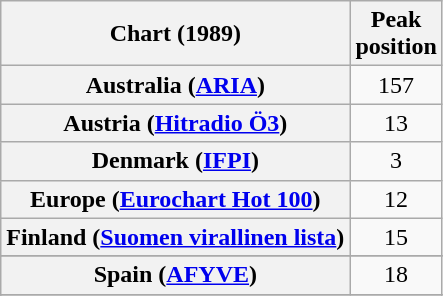<table class="wikitable sortable plainrowheaders" style="text-align:center">
<tr>
<th>Chart (1989)</th>
<th>Peak<br>position</th>
</tr>
<tr>
<th scope="row">Australia (<a href='#'>ARIA</a>)</th>
<td>157</td>
</tr>
<tr>
<th scope="row">Austria (<a href='#'>Hitradio Ö3</a>)</th>
<td>13</td>
</tr>
<tr>
<th scope="row">Denmark (<a href='#'>IFPI</a>)</th>
<td>3</td>
</tr>
<tr>
<th scope="row">Europe (<a href='#'>Eurochart Hot 100</a>)</th>
<td>12</td>
</tr>
<tr>
<th scope="row">Finland (<a href='#'>Suomen virallinen lista</a>)</th>
<td>15</td>
</tr>
<tr>
</tr>
<tr>
</tr>
<tr>
<th scope="row">Spain (<a href='#'>AFYVE</a>)</th>
<td>18</td>
</tr>
<tr>
</tr>
<tr>
</tr>
<tr>
</tr>
<tr>
</tr>
<tr>
</tr>
<tr>
</tr>
</table>
